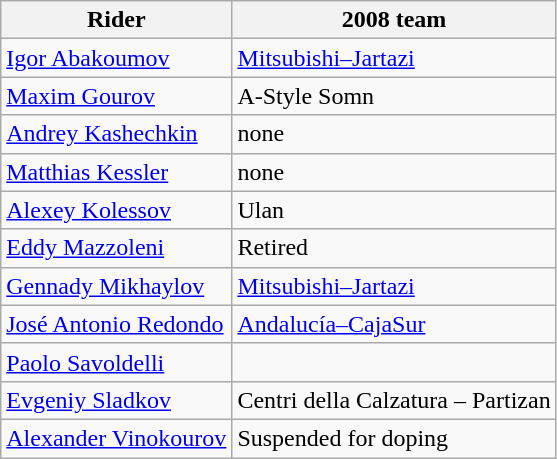<table class="wikitable">
<tr>
<th>Rider</th>
<th>2008 team</th>
</tr>
<tr>
<td><a href='#'>Igor Abakoumov</a></td>
<td><a href='#'>Mitsubishi–Jartazi</a></td>
</tr>
<tr>
<td><a href='#'>Maxim Gourov</a></td>
<td>A-Style Somn</td>
</tr>
<tr>
<td><a href='#'>Andrey Kashechkin</a></td>
<td>none</td>
</tr>
<tr>
<td><a href='#'>Matthias Kessler</a></td>
<td>none</td>
</tr>
<tr>
<td><a href='#'>Alexey Kolessov</a></td>
<td>Ulan</td>
</tr>
<tr>
<td><a href='#'>Eddy Mazzoleni</a></td>
<td>Retired</td>
</tr>
<tr>
<td><a href='#'>Gennady Mikhaylov</a></td>
<td><a href='#'>Mitsubishi–Jartazi</a></td>
</tr>
<tr>
<td><a href='#'>José Antonio Redondo</a></td>
<td><a href='#'>Andalucía–CajaSur</a></td>
</tr>
<tr>
<td><a href='#'>Paolo Savoldelli</a></td>
<td></td>
</tr>
<tr>
<td><a href='#'>Evgeniy Sladkov</a></td>
<td>Centri della Calzatura – Partizan</td>
</tr>
<tr>
<td><a href='#'>Alexander Vinokourov</a></td>
<td>Suspended for doping</td>
</tr>
</table>
